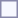<table style="border:1px solid #8888aa; background-color:#f7f8ff; padding:5px; font-size:95%; margin: 0px 12px 12px 0px;">
</table>
